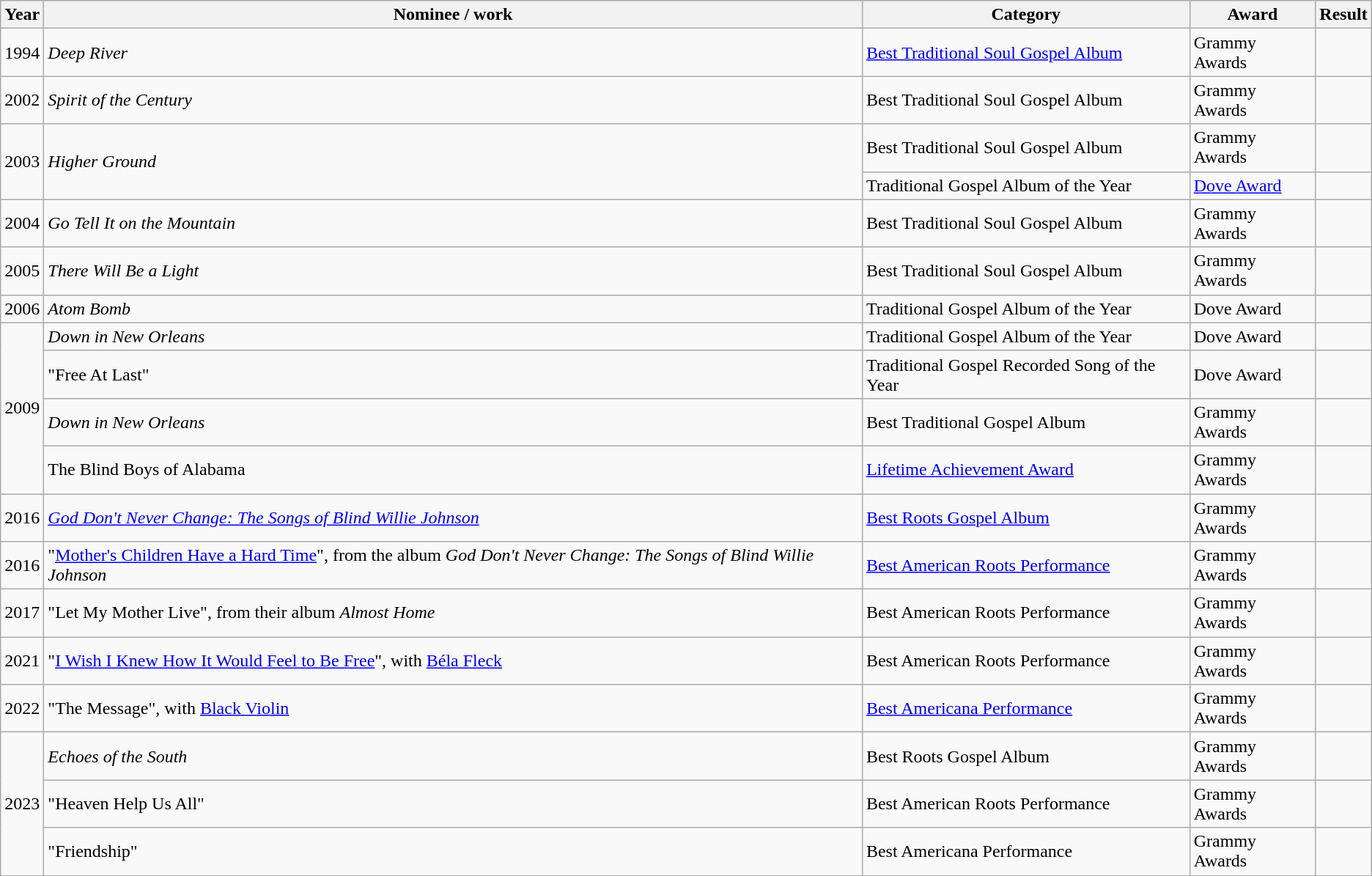<table class="wikitable sortable">
<tr>
<th>Year</th>
<th>Nominee / work</th>
<th>Category</th>
<th>Award</th>
<th>Result</th>
</tr>
<tr>
<td>1994</td>
<td><em>Deep River</em></td>
<td><a href='#'>Best Traditional Soul Gospel Album</a></td>
<td>Grammy Awards</td>
<td></td>
</tr>
<tr>
<td>2002</td>
<td><em>Spirit of the Century</em></td>
<td>Best Traditional Soul Gospel Album</td>
<td>Grammy Awards</td>
<td></td>
</tr>
<tr>
<td rowspan=2>2003</td>
<td rowspan=2><em>Higher Ground</em></td>
<td>Best Traditional Soul Gospel Album</td>
<td>Grammy Awards</td>
<td></td>
</tr>
<tr>
<td>Traditional Gospel Album of the Year</td>
<td><a href='#'>Dove Award</a></td>
<td></td>
</tr>
<tr>
<td>2004</td>
<td><em>Go Tell It on the Mountain</em></td>
<td>Best Traditional Soul Gospel Album</td>
<td>Grammy Awards</td>
<td></td>
</tr>
<tr>
<td>2005</td>
<td><em>There Will Be a Light</em></td>
<td>Best Traditional Soul Gospel Album</td>
<td>Grammy Awards</td>
<td></td>
</tr>
<tr>
<td>2006</td>
<td><em>Atom Bomb</em></td>
<td>Traditional Gospel Album of the Year</td>
<td>Dove Award</td>
<td></td>
</tr>
<tr>
<td rowspan=4>2009</td>
<td><em>Down in New Orleans</em></td>
<td>Traditional Gospel Album of the Year</td>
<td>Dove Award</td>
<td></td>
</tr>
<tr>
<td>"Free At Last"</td>
<td>Traditional Gospel Recorded Song of the Year</td>
<td>Dove Award</td>
<td></td>
</tr>
<tr>
<td><em>Down in New Orleans</em></td>
<td>Best Traditional Gospel Album</td>
<td>Grammy Awards</td>
<td></td>
</tr>
<tr>
<td>The Blind Boys of Alabama</td>
<td><a href='#'>Lifetime Achievement Award</a></td>
<td>Grammy Awards</td>
<td></td>
</tr>
<tr>
<td>2016</td>
<td><em><a href='#'>God Don't Never Change: The Songs of Blind Willie Johnson</a></em></td>
<td><a href='#'>Best Roots Gospel Album</a></td>
<td>Grammy Awards</td>
<td></td>
</tr>
<tr>
<td>2016</td>
<td>"<a href='#'>Mother's Children Have a Hard Time</a>", from the album <em>God Don't Never Change: The Songs of Blind Willie Johnson</em></td>
<td><a href='#'>Best American Roots Performance</a></td>
<td>Grammy Awards</td>
<td></td>
</tr>
<tr>
<td>2017</td>
<td>"Let My Mother Live", from their album <em>Almost Home</em></td>
<td>Best American Roots Performance</td>
<td>Grammy Awards</td>
<td></td>
</tr>
<tr>
<td>2021</td>
<td>"<a href='#'>I Wish I Knew How It Would Feel to Be Free</a>", with <a href='#'>Béla Fleck</a></td>
<td>Best American Roots Performance</td>
<td>Grammy Awards</td>
<td></td>
</tr>
<tr>
<td>2022</td>
<td>"The Message", with <a href='#'>Black Violin</a></td>
<td><a href='#'>Best Americana Performance</a></td>
<td>Grammy Awards</td>
<td></td>
</tr>
<tr>
<td rowspan=3>2023</td>
<td><em>Echoes of the South</em></td>
<td>Best Roots Gospel Album</td>
<td>Grammy Awards</td>
<td></td>
</tr>
<tr>
<td>"Heaven Help Us All"</td>
<td>Best American Roots Performance</td>
<td>Grammy Awards</td>
<td></td>
</tr>
<tr>
<td>"Friendship"</td>
<td>Best Americana Performance</td>
<td>Grammy Awards</td>
<td></td>
</tr>
</table>
